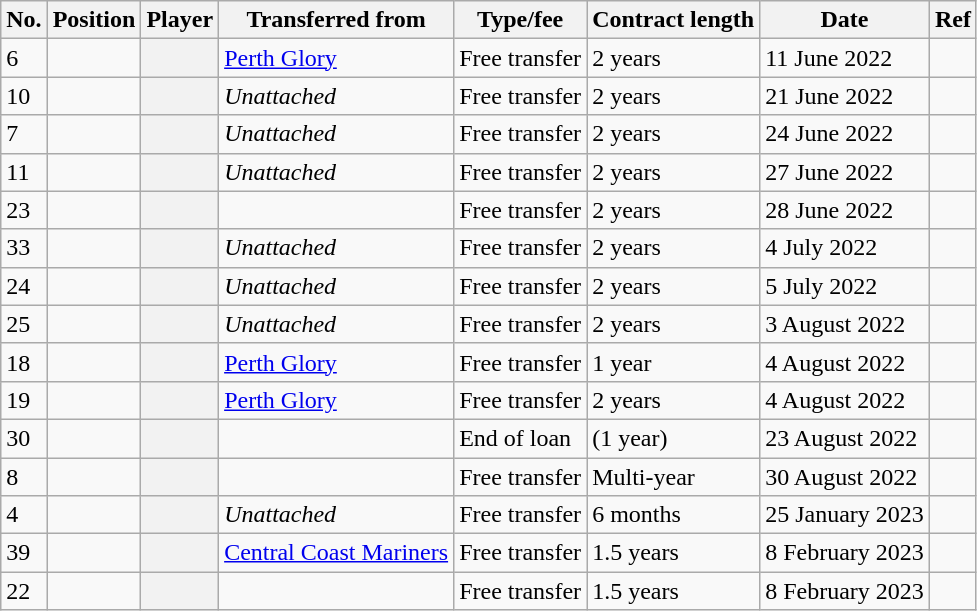<table class="wikitable plainrowheaders sortable" style="text-align:center; text-align:left">
<tr>
<th scope="col">No.</th>
<th scope="col">Position</th>
<th scope="col">Player</th>
<th scope="col">Transferred from</th>
<th scope="col">Type/fee</th>
<th scope="col">Contract length</th>
<th scope="col">Date</th>
<th scope="col" class="unsortable">Ref</th>
</tr>
<tr>
<td>6</td>
<td></td>
<th scope="row"></th>
<td><a href='#'>Perth Glory</a></td>
<td>Free transfer</td>
<td>2 years</td>
<td>11 June 2022</td>
<td></td>
</tr>
<tr>
<td>10</td>
<td></td>
<th scope="row"></th>
<td><em>Unattached</em></td>
<td>Free transfer</td>
<td>2 years</td>
<td>21 June 2022</td>
<td></td>
</tr>
<tr>
<td>7</td>
<td></td>
<th scope="row"></th>
<td><em>Unattached</em></td>
<td>Free transfer</td>
<td>2 years</td>
<td>24 June 2022</td>
<td></td>
</tr>
<tr>
<td>11</td>
<td></td>
<th scope="row"></th>
<td><em>Unattached</em></td>
<td>Free transfer</td>
<td>2 years</td>
<td>27 June 2022</td>
<td></td>
</tr>
<tr>
<td>23</td>
<td></td>
<th scope="row"></th>
<td></td>
<td>Free transfer</td>
<td>2 years</td>
<td>28 June 2022</td>
<td></td>
</tr>
<tr>
<td>33</td>
<td></td>
<th scope="row"></th>
<td><em>Unattached</em></td>
<td>Free transfer</td>
<td>2 years</td>
<td>4 July 2022</td>
<td></td>
</tr>
<tr>
<td>24</td>
<td></td>
<th scope="row"></th>
<td><em>Unattached</em></td>
<td>Free transfer</td>
<td>2 years</td>
<td>5 July 2022</td>
<td></td>
</tr>
<tr>
<td>25</td>
<td></td>
<th scope="row"></th>
<td><em>Unattached</em></td>
<td>Free transfer</td>
<td>2 years</td>
<td>3 August 2022</td>
<td></td>
</tr>
<tr>
<td>18</td>
<td></td>
<th scope="row"></th>
<td><a href='#'>Perth Glory</a></td>
<td>Free transfer</td>
<td>1 year</td>
<td>4 August 2022</td>
<td></td>
</tr>
<tr>
<td>19</td>
<td></td>
<th scope="row"></th>
<td><a href='#'>Perth Glory</a></td>
<td>Free transfer</td>
<td>2 years</td>
<td>4 August 2022</td>
<td></td>
</tr>
<tr>
<td>30</td>
<td></td>
<th scope="row"></th>
<td></td>
<td>End of loan</td>
<td>(1 year)</td>
<td>23 August 2022</td>
<td></td>
</tr>
<tr>
<td>8</td>
<td></td>
<th scope="row"></th>
<td></td>
<td>Free transfer</td>
<td>Multi-year</td>
<td>30 August 2022</td>
<td></td>
</tr>
<tr>
<td>4</td>
<td></td>
<th scope="row"></th>
<td><em>Unattached</em></td>
<td>Free transfer</td>
<td>6 months</td>
<td>25 January 2023</td>
<td></td>
</tr>
<tr>
<td>39</td>
<td></td>
<th scope="row"></th>
<td><a href='#'>Central Coast Mariners</a></td>
<td>Free transfer</td>
<td>1.5 years</td>
<td>8 February 2023</td>
<td></td>
</tr>
<tr>
<td>22</td>
<td></td>
<th scope="row"></th>
<td></td>
<td>Free transfer</td>
<td>1.5 years</td>
<td>8 February 2023</td>
<td></td>
</tr>
</table>
